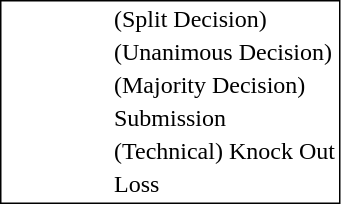<table style="border:1px solid black;" align=left>
<tr>
<td style="width:60px;"></td>
<td> </td>
<td>(Split Decision)</td>
</tr>
<tr>
<td style="width:60px;"></td>
<td> </td>
<td>(Unanimous Decision)</td>
</tr>
<tr>
<td style="width:60px;"></td>
<td> </td>
<td>(Majority Decision)</td>
</tr>
<tr>
<td style="width:60px;"></td>
<td> </td>
<td>Submission</td>
</tr>
<tr>
<td style="width:60px;"></td>
<td> </td>
<td>(Technical) Knock Out</td>
</tr>
<tr>
<td style="width:60px;"></td>
<td> </td>
<td>Loss</td>
</tr>
</table>
